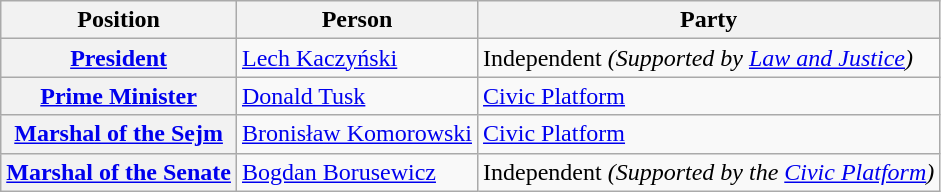<table class="wikitable">
<tr>
<th>Position</th>
<th>Person</th>
<th>Party</th>
</tr>
<tr>
<th><a href='#'>President</a></th>
<td><a href='#'>Lech Kaczyński</a></td>
<td>Independent <em>(Supported by <a href='#'>Law and Justice</a>)</em></td>
</tr>
<tr>
<th><a href='#'>Prime Minister</a></th>
<td><a href='#'>Donald Tusk</a></td>
<td><a href='#'>Civic Platform</a></td>
</tr>
<tr>
<th><a href='#'>Marshal of the Sejm</a></th>
<td><a href='#'>Bronisław Komorowski</a></td>
<td><a href='#'>Civic Platform</a></td>
</tr>
<tr>
<th><a href='#'>Marshal of the Senate</a></th>
<td><a href='#'>Bogdan Borusewicz</a></td>
<td>Independent <em>(Supported by the <a href='#'>Civic Platform</a>)</em></td>
</tr>
</table>
